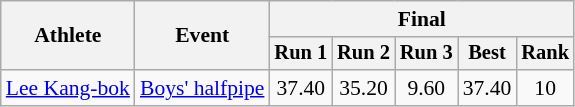<table class="wikitable" style="font-size:90%">
<tr>
<th rowspan=2>Athlete</th>
<th rowspan=2>Event</th>
<th colspan=5>Final</th>
</tr>
<tr style="font-size:95%">
<th>Run 1</th>
<th>Run 2</th>
<th>Run 3</th>
<th>Best</th>
<th>Rank</th>
</tr>
<tr align=center>
<td align=left><a href='#'>Lee Kang-bok</a></td>
<td align=left><a href='#'>Boys' halfpipe</a></td>
<td>37.40</td>
<td>35.20</td>
<td>9.60</td>
<td>37.40</td>
<td>10</td>
</tr>
</table>
